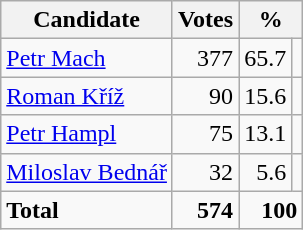<table class=wikitable style=text-align:right>
<tr>
<th>Candidate</th>
<th>Votes</th>
<th colspan=2>%</th>
</tr>
<tr>
<td align=left><a href='#'>Petr Mach</a></td>
<td>377</td>
<td>65.7</td>
<td></td>
</tr>
<tr>
<td align=left><a href='#'>Roman Kříž</a></td>
<td>90</td>
<td>15.6</td>
<td></td>
</tr>
<tr>
<td align=left><a href='#'>Petr Hampl</a></td>
<td>75</td>
<td>13.1</td>
<td></td>
</tr>
<tr>
<td align=left><a href='#'>Miloslav Bednář</a></td>
<td>32</td>
<td>5.6</td>
<td></td>
</tr>
<tr>
<td align=left><strong>Total</strong></td>
<td><strong>574</strong></td>
<td colspan=2><strong>100</strong></td>
</tr>
</table>
